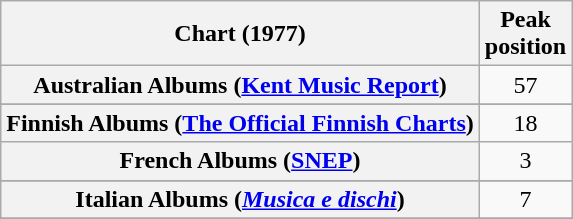<table class="wikitable sortable plainrowheaders">
<tr>
<th>Chart (1977)</th>
<th>Peak<br>position</th>
</tr>
<tr>
<th scope="row">Australian Albums (<a href='#'>Kent Music Report</a>)</th>
<td align="center">57</td>
</tr>
<tr>
</tr>
<tr>
</tr>
<tr>
<th scope="row">Finnish Albums (<a href='#'>The Official Finnish Charts</a>)</th>
<td align="center">18</td>
</tr>
<tr>
<th scope="row">French Albums (<a href='#'>SNEP</a>)</th>
<td align="center">3</td>
</tr>
<tr>
</tr>
<tr>
<th scope="row">Italian Albums (<em><a href='#'>Musica e dischi</a></em>)</th>
<td style="text-align:center;">7</td>
</tr>
<tr>
</tr>
<tr>
</tr>
<tr>
</tr>
<tr>
</tr>
<tr>
</tr>
<tr>
</tr>
</table>
